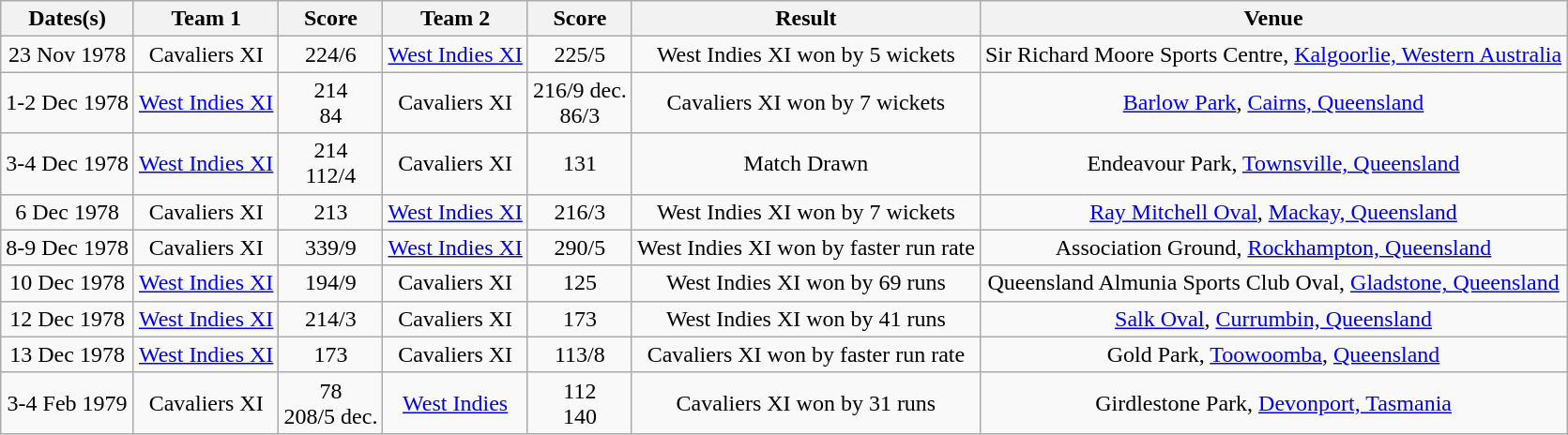<table class="wikitable" style="text-align:center;">
<tr>
<th>Dates(s)</th>
<th>Team 1</th>
<th>Score</th>
<th>Team 2</th>
<th>Score</th>
<th>Result</th>
<th>Venue</th>
</tr>
<tr>
<td>23 Nov 1978</td>
<td> Cavaliers XI</td>
<td>224/6</td>
<td> <a href='#'>West Indies XI</a></td>
<td>225/5</td>
<td>West Indies XI won by 5 wickets</td>
<td>Sir Richard Moore Sports Centre, <a href='#'>Kalgoorlie, Western Australia</a></td>
</tr>
<tr>
<td>1-2 Dec 1978</td>
<td> <a href='#'>West Indies XI</a></td>
<td>214<br>84</td>
<td> Cavaliers XI</td>
<td>216/9 dec.<br>86/3</td>
<td>Cavaliers XI won by 7 wickets</td>
<td><a href='#'>Barlow Park</a>, <a href='#'>Cairns, Queensland</a></td>
</tr>
<tr>
<td>3-4 Dec 1978</td>
<td> <a href='#'>West Indies XI</a></td>
<td>214<br>112/4</td>
<td> Cavaliers XI</td>
<td>131</td>
<td>Match Drawn</td>
<td>Endeavour Park, <a href='#'>Townsville, Queensland</a></td>
</tr>
<tr>
<td>6 Dec 1978</td>
<td> Cavaliers XI</td>
<td>213</td>
<td> <a href='#'>West Indies XI</a></td>
<td>216/3</td>
<td>West Indies XI won by 7 wickets</td>
<td><a href='#'>Ray Mitchell Oval</a>, <a href='#'>Mackay, Queensland</a></td>
</tr>
<tr>
<td>8-9 Dec 1978</td>
<td> Cavaliers XI</td>
<td>339/9</td>
<td> <a href='#'>West Indies XI</a></td>
<td>290/5</td>
<td>West Indies XI won by faster run rate</td>
<td>Association Ground, <a href='#'>Rockhampton, Queensland</a></td>
</tr>
<tr>
<td>10 Dec 1978</td>
<td> <a href='#'>West Indies XI</a></td>
<td>194/9</td>
<td> Cavaliers XI</td>
<td>125</td>
<td>West Indies XI won by 69 runs</td>
<td>Queensland Almunia Sports Club Oval, <a href='#'>Gladstone, Queensland</a></td>
</tr>
<tr>
<td>12 Dec 1978</td>
<td> <a href='#'>West Indies XI</a></td>
<td>214/3</td>
<td> Cavaliers XI</td>
<td>173</td>
<td>West Indies XI won by 41 runs</td>
<td><a href='#'>Salk Oval</a>, <a href='#'>Currumbin, Queensland</a></td>
</tr>
<tr>
<td>13 Dec 1978</td>
<td> <a href='#'>West Indies XI</a></td>
<td>173</td>
<td> Cavaliers XI</td>
<td>113/8</td>
<td>Cavaliers XI won by faster run rate</td>
<td>Gold Park, <a href='#'>Toowoomba</a>, <a href='#'>Queensland</a></td>
</tr>
<tr>
<td>3-4 Feb 1979</td>
<td> Cavaliers XI</td>
<td>78<br>208/5 dec.</td>
<td> <a href='#'>West Indies</a></td>
<td>112<br>140</td>
<td>Cavaliers XI won by 31 runs</td>
<td>Girdlestone Park, <a href='#'>Devonport, Tasmania</a></td>
</tr>
</table>
